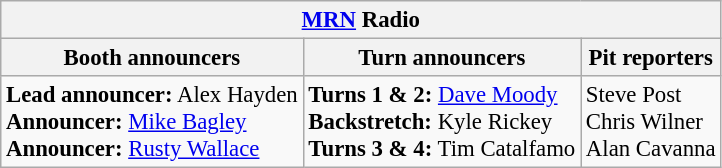<table class="wikitable" style="font-size: 95%;">
<tr>
<th colspan="3"><a href='#'>MRN</a> Radio</th>
</tr>
<tr>
<th>Booth announcers</th>
<th>Turn announcers</th>
<th>Pit reporters</th>
</tr>
<tr>
<td><strong>Lead announcer:</strong> Alex Hayden<br><strong>Announcer:</strong> <a href='#'>Mike Bagley</a><br><strong>Announcer:</strong> <a href='#'>Rusty Wallace</a></td>
<td><strong>Turns 1 & 2:</strong> <a href='#'>Dave Moody</a><br><strong>Backstretch:</strong> Kyle Rickey<br><strong>Turns 3 & 4:</strong> Tim Catalfamo</td>
<td>Steve Post<br>Chris Wilner<br>Alan Cavanna</td>
</tr>
</table>
